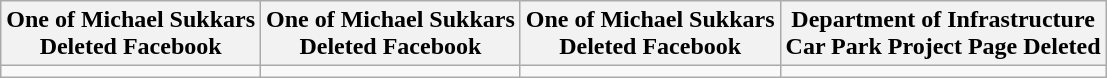<table class="wikitable">
<tr>
<th>One of Michael Sukkars<br>Deleted Facebook</th>
<th>One of Michael Sukkars<br>Deleted Facebook</th>
<th>One of Michael Sukkars<br>Deleted Facebook</th>
<th>Department of Infrastructure<br>Car Park Project Page Deleted</th>
</tr>
<tr>
<td></td>
<td></td>
<td></td>
<td></td>
</tr>
</table>
